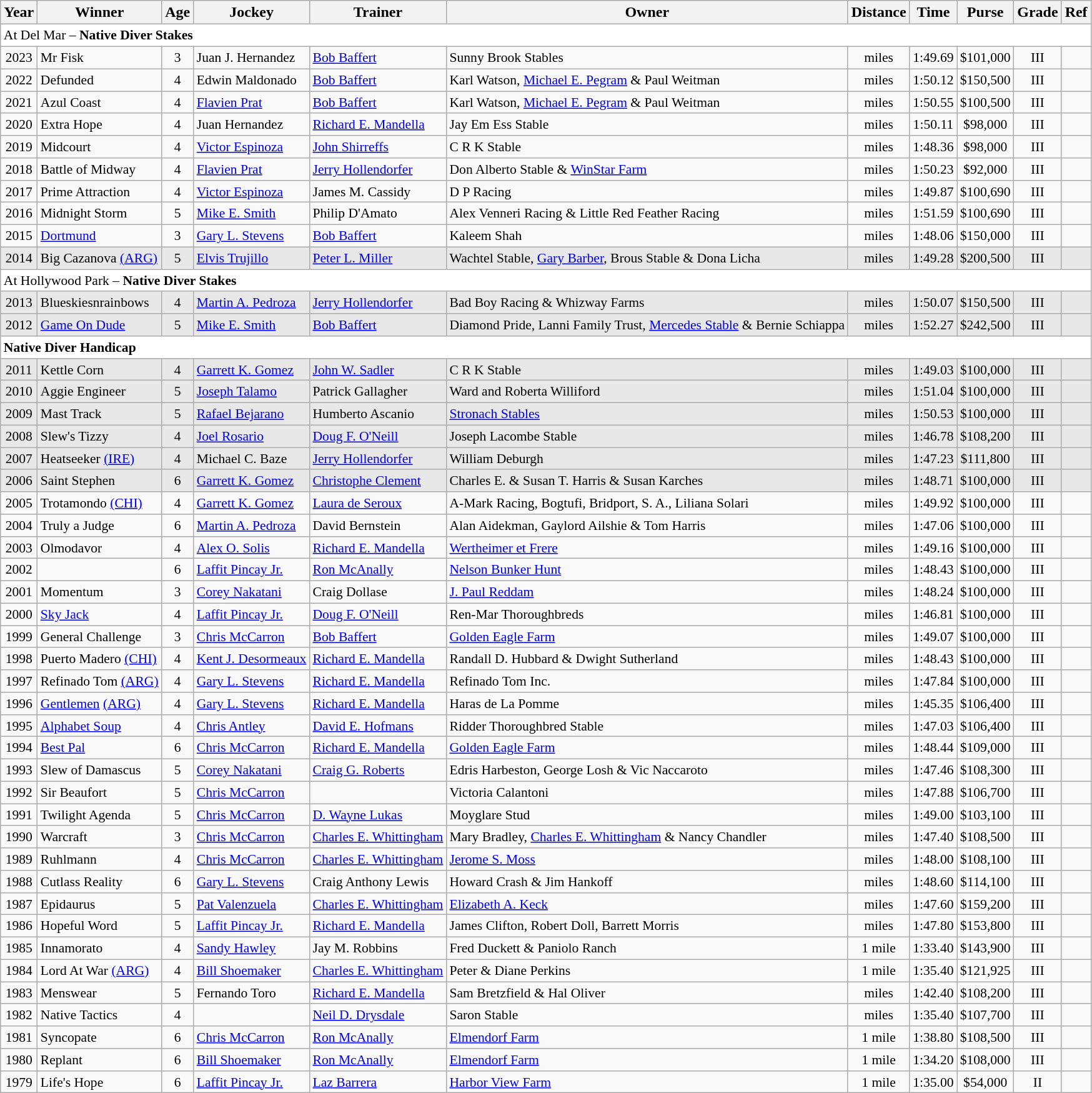<table class="wikitable sortable">
<tr>
<th>Year</th>
<th>Winner</th>
<th>Age</th>
<th>Jockey</th>
<th>Trainer</th>
<th>Owner</th>
<th>Distance</th>
<th>Time</th>
<th>Purse</th>
<th>Grade</th>
<th>Ref</th>
</tr>
<tr style="font-size:90%; background-color:white">
<td align="left" colspan=11>At Del Mar – <strong>Native Diver Stakes</strong></td>
</tr>
<tr style="font-size:90%;">
<td align=center>2023</td>
<td>Mr Fisk</td>
<td align=center>3</td>
<td>Juan J. Hernandez</td>
<td><a href='#'>Bob Baffert</a></td>
<td>Sunny Brook Stables</td>
<td align=center> miles</td>
<td align=center>1:49.69</td>
<td align=center>$101,000</td>
<td align=center>III</td>
<td></td>
</tr>
<tr style="font-size:90%;">
<td align=center>2022</td>
<td>Defunded</td>
<td align=center>4</td>
<td>Edwin Maldonado</td>
<td><a href='#'>Bob Baffert</a></td>
<td>Karl Watson, <a href='#'>Michael E. Pegram</a> & Paul Weitman</td>
<td align=center> miles</td>
<td align=center>1:50.12</td>
<td align=center>$150,500</td>
<td align=center>III</td>
<td></td>
</tr>
<tr style="font-size:90%;">
<td align=center>2021</td>
<td>Azul Coast</td>
<td align=center>4</td>
<td><a href='#'>Flavien Prat</a></td>
<td><a href='#'>Bob Baffert</a></td>
<td>Karl Watson, <a href='#'>Michael E. Pegram</a> & Paul Weitman</td>
<td align=center> miles</td>
<td align=center>1:50.55</td>
<td align=center>$100,500</td>
<td align=center>III</td>
<td></td>
</tr>
<tr style="font-size:90%;">
<td align=center>2020</td>
<td>Extra Hope</td>
<td align=center>4</td>
<td>Juan Hernandez</td>
<td><a href='#'>Richard E. Mandella</a></td>
<td>Jay Em Ess Stable</td>
<td align=center> miles</td>
<td align=center>1:50.11</td>
<td align=center>$98,000</td>
<td align=center>III</td>
<td></td>
</tr>
<tr style="font-size:90%;">
<td align=center>2019</td>
<td>Midcourt</td>
<td align=center>4</td>
<td><a href='#'>Victor Espinoza</a></td>
<td><a href='#'>John Shirreffs</a></td>
<td>C R K Stable</td>
<td align=center> miles</td>
<td align=center>1:48.36</td>
<td align=center>$98,000</td>
<td align=center>III</td>
<td></td>
</tr>
<tr style="font-size:90%;">
<td align=center>2018</td>
<td>Battle of Midway</td>
<td align=center>4</td>
<td><a href='#'>Flavien Prat</a></td>
<td><a href='#'>Jerry Hollendorfer</a></td>
<td>Don Alberto Stable & <a href='#'>WinStar Farm</a></td>
<td align=center> miles</td>
<td align=center>1:50.23</td>
<td align=center>$92,000</td>
<td align=center>III</td>
<td></td>
</tr>
<tr style="font-size:90%;">
<td align=center>2017</td>
<td>Prime Attraction</td>
<td align=center>4</td>
<td><a href='#'>Victor Espinoza</a></td>
<td>James M. Cassidy</td>
<td>D P Racing</td>
<td align=center> miles</td>
<td align=center>1:49.87</td>
<td align=center>$100,690</td>
<td align=center>III</td>
<td></td>
</tr>
<tr style="font-size:90%;">
<td align=center>2016</td>
<td>Midnight Storm</td>
<td align=center>5</td>
<td><a href='#'>Mike E. Smith</a></td>
<td>Philip D'Amato</td>
<td>Alex Venneri Racing & Little Red Feather Racing</td>
<td align=center> miles</td>
<td align=center>1:51.59</td>
<td align=center>$100,690</td>
<td align=center>III</td>
<td></td>
</tr>
<tr style="font-size:90%;">
<td align=center>2015</td>
<td><a href='#'>Dortmund</a></td>
<td align=center>3</td>
<td><a href='#'>Gary L. Stevens</a></td>
<td><a href='#'>Bob Baffert</a></td>
<td>Kaleem Shah</td>
<td align=center> miles</td>
<td align=center>1:48.06</td>
<td align=center>$150,000</td>
<td align=center>III</td>
<td></td>
</tr>
<tr style="font-size:90%; background-color:#E8E8E8">
<td align=center>2014</td>
<td>Big Cazanova <a href='#'>(ARG)</a></td>
<td align=center>5</td>
<td><a href='#'>Elvis Trujillo</a></td>
<td><a href='#'>Peter L. Miller</a></td>
<td>Wachtel Stable, <a href='#'>Gary Barber</a>, Brous Stable & Dona Licha</td>
<td align=center> miles</td>
<td align=center>1:49.28</td>
<td align=center>$200,500</td>
<td align=center>III</td>
<td></td>
</tr>
<tr style="font-size:90%; background-color:white">
<td align="left" colspan=11>At Hollywood Park – <strong>Native Diver Stakes</strong></td>
</tr>
<tr style="font-size:90%; background-color:#E8E8E8">
<td align=center>2013</td>
<td>Blueskiesnrainbows</td>
<td align=center>4</td>
<td><a href='#'>Martin A. Pedroza</a></td>
<td><a href='#'>Jerry Hollendorfer</a></td>
<td>Bad Boy Racing & Whizway Farms</td>
<td align=center> miles</td>
<td align=center>1:50.07</td>
<td align=center>$150,500</td>
<td align=center>III</td>
<td></td>
</tr>
<tr style="font-size:90%; background-color:#E8E8E8">
<td align=center>2012</td>
<td><a href='#'>Game On Dude</a></td>
<td align=center>5</td>
<td><a href='#'>Mike E. Smith</a></td>
<td><a href='#'>Bob Baffert</a></td>
<td>Diamond Pride, Lanni Family Trust, <a href='#'>Mercedes Stable</a> & Bernie Schiappa</td>
<td align=center> miles</td>
<td align=center>1:52.27</td>
<td align=center>$242,500</td>
<td align=center>III</td>
<td></td>
</tr>
<tr style="font-size:90%; background-color:white">
<td align="left" colspan=11><strong>Native Diver Handicap </strong></td>
</tr>
<tr style="font-size:90%; background-color:#E8E8E8">
<td align=center>2011</td>
<td>Kettle Corn</td>
<td align=center>4</td>
<td><a href='#'>Garrett K. Gomez</a></td>
<td><a href='#'>John W. Sadler</a></td>
<td>C R K Stable</td>
<td align=center> miles</td>
<td align=center>1:49.03</td>
<td align=center>$100,000</td>
<td align=center>III</td>
<td></td>
</tr>
<tr style="font-size:90%; background-color:#E8E8E8">
<td align=center>2010</td>
<td>Aggie Engineer</td>
<td align=center>5</td>
<td><a href='#'>Joseph Talamo</a></td>
<td>Patrick Gallagher</td>
<td>Ward and Roberta Williford</td>
<td align=center> miles</td>
<td align=center>1:51.04</td>
<td align=center>$100,000</td>
<td align=center>III</td>
<td></td>
</tr>
<tr style="font-size:90%; background-color:#E8E8E8">
<td align=center>2009</td>
<td>Mast Track</td>
<td align=center>5</td>
<td><a href='#'>Rafael Bejarano</a></td>
<td>Humberto Ascanio</td>
<td><a href='#'>Stronach Stables</a></td>
<td align=center> miles</td>
<td align=center>1:50.53</td>
<td align=center>$100,000</td>
<td align=center>III</td>
<td></td>
</tr>
<tr style="font-size:90%; background-color:#E8E8E8">
<td align=center>2008</td>
<td>Slew's Tizzy</td>
<td align=center>4</td>
<td><a href='#'>Joel Rosario</a></td>
<td><a href='#'>Doug F. O'Neill</a></td>
<td>Joseph Lacombe Stable</td>
<td align=center> miles</td>
<td align=center>1:46.78</td>
<td align=center>$108,200</td>
<td align=center>III</td>
<td></td>
</tr>
<tr style="font-size:90%; background-color:#E8E8E8">
<td align=center>2007</td>
<td>Heatseeker <a href='#'>(IRE)</a></td>
<td align=center>4</td>
<td>Michael C. Baze</td>
<td><a href='#'>Jerry Hollendorfer</a></td>
<td>William Deburgh</td>
<td align=center> miles</td>
<td align=center>1:47.23</td>
<td align=center>$111,800</td>
<td align=center>III</td>
<td></td>
</tr>
<tr style="font-size:90%; background-color:#E8E8E8">
<td align=center>2006</td>
<td>Saint Stephen</td>
<td align=center>6</td>
<td><a href='#'>Garrett K. Gomez</a></td>
<td><a href='#'>Christophe Clement</a></td>
<td>Charles E. & Susan T. Harris & Susan Karches</td>
<td align=center> miles</td>
<td align=center>1:48.71</td>
<td align=center>$100,000</td>
<td align=center>III</td>
<td></td>
</tr>
<tr style="font-size:90%;">
<td align=center>2005</td>
<td>Trotamondo <a href='#'>(CHI)</a></td>
<td align=center>4</td>
<td><a href='#'>Garrett K. Gomez</a></td>
<td><a href='#'>Laura de Seroux</a></td>
<td>A-Mark Racing, Bogtufi, Bridport, S. A., Liliana Solari</td>
<td align=center> miles</td>
<td align=center>1:49.92</td>
<td align=center>$100,000</td>
<td align=center>III</td>
<td></td>
</tr>
<tr style="font-size:90%;">
<td align=center>2004</td>
<td>Truly a Judge</td>
<td align=center>6</td>
<td><a href='#'>Martin A. Pedroza</a></td>
<td>David Bernstein</td>
<td>Alan Aidekman, Gaylord Ailshie & Tom Harris</td>
<td align=center> miles</td>
<td align=center>1:47.06</td>
<td align=center>$100,000</td>
<td align=center>III</td>
<td></td>
</tr>
<tr style="font-size:90%;">
<td align=center>2003</td>
<td>Olmodavor</td>
<td align=center>4</td>
<td><a href='#'>Alex O. Solis</a></td>
<td><a href='#'>Richard E. Mandella</a></td>
<td><a href='#'>Wertheimer et Frere</a></td>
<td align=center> miles</td>
<td align=center>1:49.16</td>
<td align=center>$100,000</td>
<td align=center>III</td>
<td></td>
</tr>
<tr style="font-size:90%;">
<td align=center>2002</td>
<td></td>
<td align=center>6</td>
<td><a href='#'>Laffit Pincay Jr.</a></td>
<td><a href='#'>Ron McAnally</a></td>
<td><a href='#'>Nelson Bunker Hunt</a></td>
<td align=center> miles</td>
<td align=center>1:48.43</td>
<td align=center>$100,000</td>
<td align=center>III</td>
<td></td>
</tr>
<tr style="font-size:90%;">
<td align=center>2001</td>
<td>Momentum</td>
<td align=center>3</td>
<td><a href='#'>Corey Nakatani</a></td>
<td>Craig Dollase</td>
<td><a href='#'>J. Paul Reddam</a></td>
<td align=center> miles</td>
<td align=center>1:48.24</td>
<td align=center>$100,000</td>
<td align=center>III</td>
<td></td>
</tr>
<tr style="font-size:90%;">
<td align=center>2000</td>
<td><a href='#'>Sky Jack</a></td>
<td align=center>4</td>
<td><a href='#'>Laffit Pincay Jr.</a></td>
<td><a href='#'>Doug F. O'Neill</a></td>
<td>Ren-Mar Thoroughbreds</td>
<td align=center> miles</td>
<td align=center>1:46.81</td>
<td align=center>$100,000</td>
<td align=center>III</td>
<td></td>
</tr>
<tr style="font-size:90%;">
<td align=center>1999</td>
<td>General Challenge</td>
<td align=center>3</td>
<td><a href='#'>Chris McCarron</a></td>
<td><a href='#'>Bob Baffert</a></td>
<td><a href='#'>Golden Eagle Farm</a></td>
<td align=center> miles</td>
<td align=center>1:49.07</td>
<td align=center>$100,000</td>
<td align=center>III</td>
<td></td>
</tr>
<tr style="font-size:90%;">
<td align=center>1998</td>
<td>Puerto Madero <a href='#'>(CHI)</a></td>
<td align=center>4</td>
<td><a href='#'>Kent J. Desormeaux</a></td>
<td><a href='#'>Richard E. Mandella</a></td>
<td>Randall D. Hubbard & Dwight Sutherland</td>
<td align=center> miles</td>
<td align=center>1:48.43</td>
<td align=center>$100,000</td>
<td align=center>III</td>
<td></td>
</tr>
<tr style="font-size:90%;">
<td align=center>1997</td>
<td>Refinado Tom <a href='#'>(ARG)</a></td>
<td align=center>4</td>
<td><a href='#'>Gary L. Stevens</a></td>
<td><a href='#'>Richard E. Mandella</a></td>
<td>Refinado Tom Inc.</td>
<td align=center> miles</td>
<td align=center>1:47.84</td>
<td align=center>$100,000</td>
<td align=center>III</td>
<td></td>
</tr>
<tr style="font-size:90%;">
<td align=center>1996</td>
<td><a href='#'>Gentlemen</a> <a href='#'>(ARG)</a></td>
<td align=center>4</td>
<td><a href='#'>Gary L. Stevens</a></td>
<td><a href='#'>Richard E. Mandella</a></td>
<td>Haras de La Pomme</td>
<td align=center> miles</td>
<td align=center>1:45.35</td>
<td align=center>$106,400</td>
<td align=center>III</td>
<td></td>
</tr>
<tr style="font-size:90%;">
<td align=center>1995</td>
<td><a href='#'>Alphabet Soup</a></td>
<td align=center>4</td>
<td><a href='#'>Chris Antley</a></td>
<td><a href='#'>David E. Hofmans</a></td>
<td>Ridder Thoroughbred Stable</td>
<td align=center> miles</td>
<td align=center>1:47.03</td>
<td align=center>$106,400</td>
<td align=center>III</td>
<td></td>
</tr>
<tr style="font-size:90%;">
<td align=center>1994</td>
<td><a href='#'>Best Pal</a></td>
<td align=center>6</td>
<td><a href='#'>Chris McCarron</a></td>
<td><a href='#'>Richard E. Mandella</a></td>
<td><a href='#'>Golden Eagle Farm</a></td>
<td align=center> miles</td>
<td align=center>1:48.44</td>
<td align=center>$109,000</td>
<td align=center>III</td>
<td></td>
</tr>
<tr style="font-size:90%;">
<td align=center>1993</td>
<td>Slew of Damascus</td>
<td align=center>5</td>
<td><a href='#'>Corey Nakatani</a></td>
<td><a href='#'>Craig G. Roberts</a></td>
<td>Edris Harbeston, George Losh & Vic Naccaroto</td>
<td align=center> miles</td>
<td align=center>1:47.46</td>
<td align=center>$108,300</td>
<td align=center>III</td>
<td></td>
</tr>
<tr style="font-size:90%;">
<td align=center>1992</td>
<td>Sir Beaufort</td>
<td align=center>5</td>
<td><a href='#'>Chris McCarron</a></td>
<td></td>
<td>Victoria Calantoni</td>
<td align=center> miles</td>
<td align=center>1:47.88</td>
<td align=center>$106,700</td>
<td align=center>III</td>
<td></td>
</tr>
<tr style="font-size:90%;">
<td align=center>1991</td>
<td>Twilight Agenda</td>
<td align=center>5</td>
<td><a href='#'>Chris McCarron</a></td>
<td><a href='#'>D. Wayne Lukas</a></td>
<td>Moyglare Stud</td>
<td align=center> miles</td>
<td align=center>1:49.00</td>
<td align=center>$103,100</td>
<td align=center>III</td>
<td></td>
</tr>
<tr style="font-size:90%;">
<td align=center>1990</td>
<td>Warcraft</td>
<td align=center>3</td>
<td><a href='#'>Chris McCarron</a></td>
<td><a href='#'>Charles E. Whittingham</a></td>
<td>Mary Bradley, <a href='#'>Charles E. Whittingham</a> & Nancy Chandler</td>
<td align=center> miles</td>
<td align=center>1:47.40</td>
<td align=center>$108,500</td>
<td align=center>III</td>
<td></td>
</tr>
<tr style="font-size:90%;">
<td align=center>1989</td>
<td>Ruhlmann</td>
<td align=center>4</td>
<td><a href='#'>Chris McCarron</a></td>
<td><a href='#'>Charles E. Whittingham</a></td>
<td><a href='#'>Jerome S. Moss</a></td>
<td align=center> miles</td>
<td align=center>1:48.00</td>
<td align=center>$108,100</td>
<td align=center>III</td>
<td></td>
</tr>
<tr style="font-size:90%;">
<td align=center>1988</td>
<td>Cutlass Reality</td>
<td align=center>6</td>
<td><a href='#'>Gary L. Stevens</a></td>
<td>Craig Anthony Lewis</td>
<td>Howard Crash & Jim Hankoff</td>
<td align=center> miles</td>
<td align=center>1:48.60</td>
<td align=center>$114,100</td>
<td align=center>III</td>
<td></td>
</tr>
<tr style="font-size:90%;">
<td align=center>1987</td>
<td>Epidaurus</td>
<td align=center>5</td>
<td><a href='#'>Pat Valenzuela</a></td>
<td><a href='#'>Charles E. Whittingham</a></td>
<td><a href='#'>Elizabeth A. Keck</a></td>
<td align=center> miles</td>
<td align=center>1:47.60</td>
<td align=center>$159,200</td>
<td align=center>III</td>
<td></td>
</tr>
<tr style="font-size:90%;">
<td align=center>1986</td>
<td>Hopeful Word</td>
<td align=center>5</td>
<td><a href='#'>Laffit Pincay Jr.</a></td>
<td><a href='#'>Richard E. Mandella</a></td>
<td>James Clifton, Robert Doll, Barrett Morris</td>
<td align=center> miles</td>
<td align=center>1:47.80</td>
<td align=center>$153,800</td>
<td align=center>III</td>
<td></td>
</tr>
<tr style="font-size:90%;">
<td align=center>1985</td>
<td>Innamorato</td>
<td align=center>4</td>
<td><a href='#'>Sandy Hawley</a></td>
<td>Jay M. Robbins</td>
<td>Fred Duckett & Paniolo Ranch</td>
<td align=center>1 mile</td>
<td align=center>1:33.40</td>
<td align=center>$143,900</td>
<td align=center>III</td>
<td></td>
</tr>
<tr style="font-size:90%;">
<td align=center>1984</td>
<td>Lord At War <a href='#'>(ARG)</a></td>
<td align=center>4</td>
<td><a href='#'>Bill Shoemaker</a></td>
<td><a href='#'>Charles E. Whittingham</a></td>
<td>Peter & Diane Perkins</td>
<td align=center>1 mile</td>
<td align=center>1:35.40</td>
<td align=center>$121,925</td>
<td align=center>III</td>
<td></td>
</tr>
<tr style="font-size:90%;">
<td align=center>1983</td>
<td>Menswear</td>
<td align=center>5</td>
<td>Fernando Toro</td>
<td><a href='#'>Richard E. Mandella</a></td>
<td>Sam Bretzfield & Hal Oliver</td>
<td align=center> miles</td>
<td align=center>1:42.40</td>
<td align=center>$108,200</td>
<td align=center>III</td>
<td></td>
</tr>
<tr style="font-size:90%;">
<td align=center>1982</td>
<td>Native Tactics</td>
<td align=center>4</td>
<td></td>
<td><a href='#'>Neil D. Drysdale</a></td>
<td>Saron Stable</td>
<td align=center> miles</td>
<td align=center>1:35.40</td>
<td align=center>$107,700</td>
<td align=center>III</td>
<td></td>
</tr>
<tr style="font-size:90%;">
<td align=center>1981</td>
<td>Syncopate</td>
<td align=center>6</td>
<td><a href='#'>Chris McCarron</a></td>
<td><a href='#'>Ron McAnally</a></td>
<td><a href='#'>Elmendorf Farm</a></td>
<td align=center>1 mile</td>
<td align=center>1:38.80</td>
<td align=center>$108,500</td>
<td align=center>III</td>
<td></td>
</tr>
<tr style="font-size:90%;">
<td align=center>1980</td>
<td>Replant</td>
<td align=center>6</td>
<td><a href='#'>Bill Shoemaker</a></td>
<td><a href='#'>Ron McAnally</a></td>
<td><a href='#'>Elmendorf Farm</a></td>
<td align=center>1 mile</td>
<td align=center>1:34.20</td>
<td align=center>$108,000</td>
<td align=center>III</td>
<td></td>
</tr>
<tr style="font-size:90%;">
<td align=center>1979</td>
<td>Life's Hope</td>
<td align=center>6</td>
<td><a href='#'>Laffit Pincay Jr.</a></td>
<td><a href='#'>Laz Barrera</a></td>
<td><a href='#'>Harbor View Farm</a></td>
<td align=center>1 mile</td>
<td align=center>1:35.00</td>
<td align=center>$54,000</td>
<td align=center>II</td>
<td></td>
</tr>
</table>
